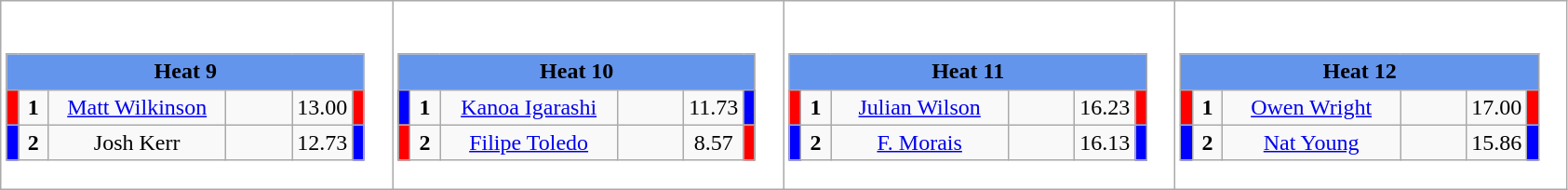<table class="wikitable" style="background:#fff;">
<tr>
<td><div><br><table class="wikitable">
<tr>
<td colspan="6"  style="text-align:center; background:#6495ed;"><strong>Heat 9</strong></td>
</tr>
<tr>
<td style="width:01px; background: #f00;"></td>
<td style="width:14px; text-align:center;"><strong>1</strong></td>
<td style="width:120px; text-align:center;"><a href='#'>Matt Wilkinson</a></td>
<td style="width:40px; text-align:center;"></td>
<td style="width:20px; text-align:center;">13.00</td>
<td style="width:01px; background: #f00;"></td>
</tr>
<tr>
<td style="width:01px; background: #00f;"></td>
<td style="width:14px; text-align:center;"><strong>2</strong></td>
<td style="width:120px; text-align:center;">Josh Kerr</td>
<td style="width:40px; text-align:center;"></td>
<td style="width:20px; text-align:center;">12.73</td>
<td style="width:01px; background: #00f;"></td>
</tr>
</table>
</div></td>
<td><div><br><table class="wikitable">
<tr>
<td colspan="6"  style="text-align:center; background:#6495ed;"><strong>Heat 10</strong></td>
</tr>
<tr>
<td style="width:01px; background: #00f;"></td>
<td style="width:14px; text-align:center;"><strong>1</strong></td>
<td style="width:120px; text-align:center;"><a href='#'>Kanoa Igarashi</a></td>
<td style="width:40px; text-align:center;"></td>
<td style="width:20px; text-align:center;">11.73</td>
<td style="width:01px; background: #00f;"></td>
</tr>
<tr>
<td style="width:01px; background: #f00;"></td>
<td style="width:14px; text-align:center;"><strong>2</strong></td>
<td style="width:120px; text-align:center;"><a href='#'>Filipe Toledo</a></td>
<td style="width:40px; text-align:center;"></td>
<td style="width:20px; text-align:center;">8.57</td>
<td style="width:01px; background: #f00;"></td>
</tr>
</table>
</div></td>
<td><div><br><table class="wikitable">
<tr>
<td colspan="6"  style="text-align:center; background:#6495ed;"><strong>Heat 11</strong></td>
</tr>
<tr>
<td style="width:01px; background: #f00;"></td>
<td style="width:14px; text-align:center;"><strong>1</strong></td>
<td style="width:120px; text-align:center;"><a href='#'>Julian Wilson</a></td>
<td style="width:40px; text-align:center;"></td>
<td style="width:20px; text-align:center;">16.23</td>
<td style="width:01px; background: #f00;"></td>
</tr>
<tr>
<td style="width:01px; background: #00f;"></td>
<td style="width:14px; text-align:center;"><strong>2</strong></td>
<td style="width:120px; text-align:center;"><a href='#'>F. Morais</a></td>
<td style="width:40px; text-align:center;"></td>
<td style="width:20px; text-align:center;">16.13</td>
<td style="width:01px; background: #00f;"></td>
</tr>
</table>
</div></td>
<td><div><br><table class="wikitable">
<tr>
<td colspan="6"  style="text-align:center; background:#6495ed;"><strong>Heat 12</strong></td>
</tr>
<tr>
<td style="width:01px; background: #f00;"></td>
<td style="width:14px; text-align:center;"><strong>1</strong></td>
<td style="width:120px; text-align:center;"><a href='#'>Owen Wright</a></td>
<td style="width:40px; text-align:center;"></td>
<td style="width:20px; text-align:center;">17.00</td>
<td style="width:01px; background: #f00;"></td>
</tr>
<tr>
<td style="width:01px; background: #00f;"></td>
<td style="width:14px; text-align:center;"><strong>2</strong></td>
<td style="width:120px; text-align:center;"><a href='#'>Nat Young</a></td>
<td style="width:40px; text-align:center;"></td>
<td style="width:20px; text-align:center;">15.86</td>
<td style="width:01px; background: #00f;"></td>
</tr>
</table>
</div></td>
</tr>
</table>
